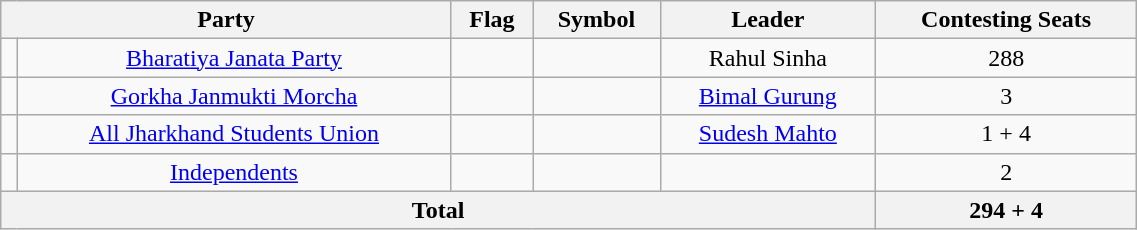<table class="wikitable" width="60%" style="text-align:center">
<tr>
<th colspan="2">Party</th>
<th>Flag</th>
<th>Symbol</th>
<th>Leader</th>
<th>Contesting Seats</th>
</tr>
<tr>
<td></td>
<td><a href='#'>Bharatiya Janata Party</a></td>
<td></td>
<td></td>
<td>Rahul Sinha</td>
<td>288</td>
</tr>
<tr>
<td></td>
<td><a href='#'>Gorkha Janmukti Morcha</a></td>
<td></td>
<td></td>
<td><a href='#'>Bimal Gurung</a></td>
<td>3</td>
</tr>
<tr>
<td></td>
<td><a href='#'>All Jharkhand Students Union</a></td>
<td></td>
<td></td>
<td><a href='#'>Sudesh Mahto</a></td>
<td>1 + 4 </td>
</tr>
<tr>
<td></td>
<td><a href='#'>Independents</a></td>
<td></td>
<td></td>
<td></td>
<td>2</td>
</tr>
<tr>
<th colspan=5>Total</th>
<th>294 + 4 </th>
</tr>
</table>
